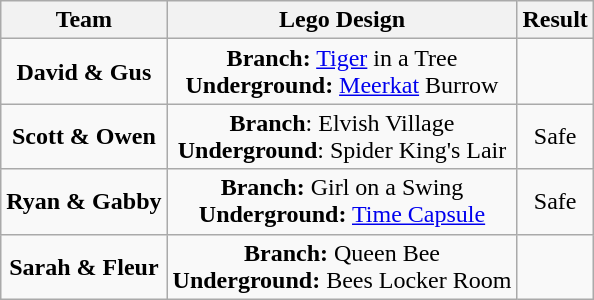<table class="wikitable" style="text-align:center">
<tr valign="top">
<th>Team</th>
<th>Lego Design</th>
<th>Result</th>
</tr>
<tr>
<td><strong>David & Gus</strong></td>
<td><strong>Branch:</strong> <a href='#'>Tiger</a> in a Tree<br><strong>Underground:</strong> <a href='#'>Meerkat</a> Burrow</td>
<td></td>
</tr>
<tr>
<td><strong>Scott & Owen</strong></td>
<td><strong>Branch</strong>: Elvish Village<br><strong>Underground</strong>: Spider King's Lair</td>
<td>Safe</td>
</tr>
<tr>
<td><strong>Ryan & Gabby</strong></td>
<td><strong>Branch:</strong> Girl on a Swing<br><strong>Underground:</strong> <a href='#'>Time Capsule</a></td>
<td>Safe</td>
</tr>
<tr>
<td><strong>Sarah & Fleur</strong></td>
<td><strong>Branch:</strong> Queen Bee<br><strong>Underground:</strong> Bees Locker Room</td>
<td></td>
</tr>
</table>
